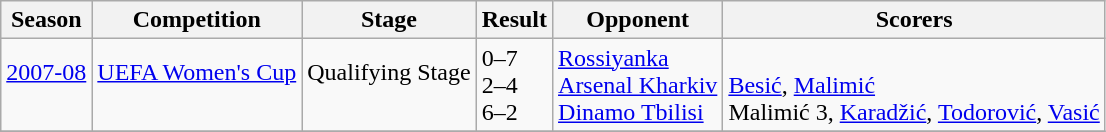<table class="wikitable">
<tr>
<th>Season</th>
<th>Competition</th>
<th>Stage</th>
<th>Result</th>
<th>Opponent</th>
<th>Scorers</th>
</tr>
<tr>
<td><a href='#'>2007-08</a><br><br></td>
<td><a href='#'>UEFA Women's Cup</a><br><br></td>
<td>Qualifying Stage<br><br></td>
<td>0–7<br>2–4<br>6–2</td>
<td> <a href='#'>Rossiyanka</a><br> <a href='#'>Arsenal Kharkiv</a><br> <a href='#'>Dinamo Tbilisi</a></td>
<td><br><a href='#'>Besić</a>, <a href='#'>Malimić</a><br>Malimić 3, <a href='#'>Karadžić</a>, <a href='#'>Todorović</a>, <a href='#'>Vasić</a></td>
</tr>
<tr>
</tr>
</table>
